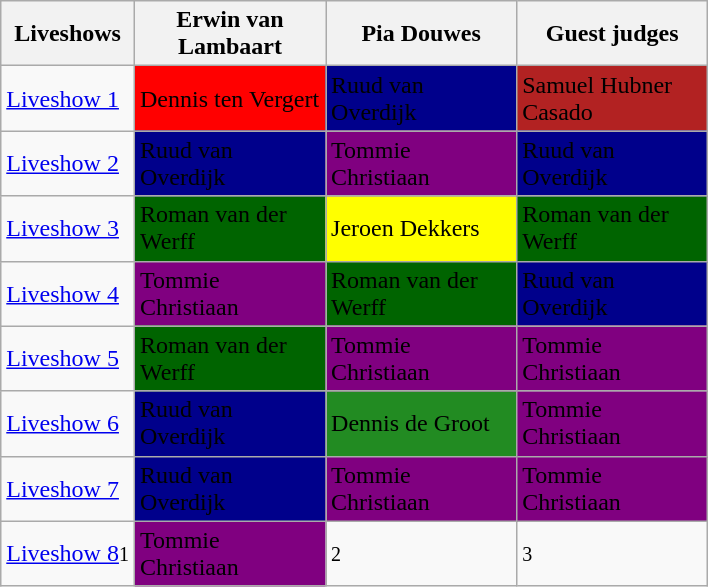<table class="wikitable">
<tr>
<th>Liveshows</th>
<th spope="col" width="120">Erwin van Lambaart</th>
<th spope="col" width="120">Pia Douwes</th>
<th spope="col" width="120">Guest judges</th>
</tr>
<tr>
<td><a href='#'>Liveshow 1</a></td>
<td style="background:#FF0000">Dennis ten Vergert</td>
<td style="background:#00008B"><span>Ruud van Overdijk</span></td>
<td style="background:#B22222">Samuel Hubner Casado</td>
</tr>
<tr>
<td><a href='#'>Liveshow 2</a></td>
<td style="background:#00008B"><span>Ruud van Overdijk</span></td>
<td style="background:#800080">Tommie Christiaan</td>
<td style="background:#00008B"><span>Ruud van Overdijk</span></td>
</tr>
<tr>
<td><a href='#'>Liveshow 3</a></td>
<td style="background:#006400">Roman van der Werff</td>
<td style="background:#FFFF00">Jeroen Dekkers</td>
<td style="background:#006400">Roman van der Werff</td>
</tr>
<tr>
<td><a href='#'>Liveshow 4</a></td>
<td style="background:#800080">Tommie Christiaan</td>
<td style="background:#006400">Roman van der Werff</td>
<td style="background:#00008B"><span>Ruud van Overdijk</span></td>
</tr>
<tr>
<td><a href='#'>Liveshow 5</a></td>
<td style="background:#006400">Roman van der Werff</td>
<td style="background:#800080">Tommie Christiaan</td>
<td style="background:#800080">Tommie Christiaan</td>
</tr>
<tr>
<td><a href='#'>Liveshow 6</a></td>
<td style="background:#00008B"><span>Ruud van Overdijk</span></td>
<td style="background:#228B22">Dennis de Groot</td>
<td style="background:#800080">Tommie Christiaan</td>
</tr>
<tr>
<td><a href='#'>Liveshow 7</a></td>
<td style="background:#00008B"><span>Ruud van Overdijk</span></td>
<td style="background:#800080">Tommie Christiaan</td>
<td style="background:#800080">Tommie Christiaan</td>
</tr>
<tr>
<td><a href='#'>Liveshow 8</a><small>1</small></td>
<td style="background:#800080">Tommie Christiaan</td>
<td><small>2</small></td>
<td><small>3</small></td>
</tr>
</table>
